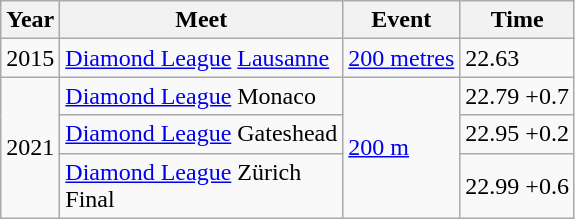<table class="wikitable sortable">
<tr>
<th>Year</th>
<th>Meet</th>
<th>Event</th>
<th>Time</th>
</tr>
<tr>
<td>2015</td>
<td><a href='#'>Diamond League</a> <a href='#'>Lausanne</a></td>
<td><a href='#'>200 metres</a></td>
<td>22.63</td>
</tr>
<tr>
<td rowspan=3>2021</td>
<td><a href='#'>Diamond League</a> Monaco</td>
<td rowspan=3><a href='#'>200 m</a></td>
<td>22.79 +0.7</td>
</tr>
<tr>
<td><a href='#'>Diamond League</a> Gateshead</td>
<td>22.95 +0.2</td>
</tr>
<tr>
<td><a href='#'>Diamond League</a> Zürich <br>Final</td>
<td>22.99	+0.6</td>
</tr>
</table>
